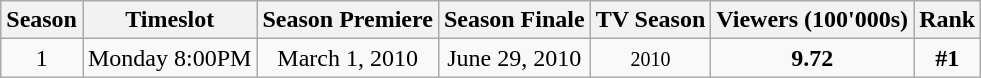<table class="wikitable">
<tr>
<th>Season</th>
<th>Timeslot</th>
<th>Season Premiere</th>
<th>Season Finale</th>
<th>TV Season</th>
<th>Viewers (100'000s)</th>
<th>Rank</th>
</tr>
<tr style="text-align:center;">
<td>1</td>
<td>Monday 8:00PM</td>
<td>March 1, 2010</td>
<td>June 29, 2010</td>
<td><small>2010</small></td>
<td><strong>9.72</strong></td>
<td><strong>#1</strong></td>
</tr>
</table>
